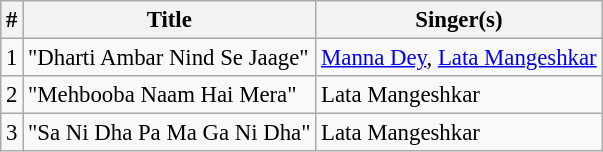<table class="wikitable" style="font-size:95%;">
<tr>
<th>#</th>
<th>Title</th>
<th>Singer(s)</th>
</tr>
<tr>
<td>1</td>
<td>"Dharti Ambar Nind Se Jaage"</td>
<td><a href='#'>Manna Dey</a>, <a href='#'>Lata Mangeshkar</a></td>
</tr>
<tr>
<td>2</td>
<td>"Mehbooba Naam Hai Mera"</td>
<td>Lata Mangeshkar</td>
</tr>
<tr>
<td>3</td>
<td>"Sa Ni Dha Pa Ma Ga Ni Dha"</td>
<td>Lata Mangeshkar</td>
</tr>
</table>
